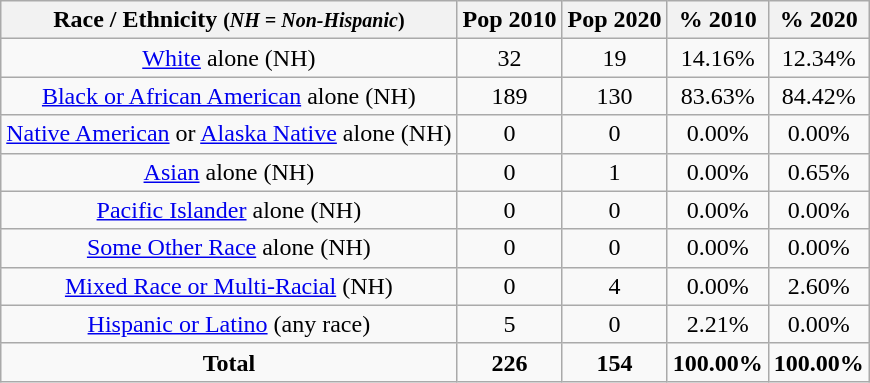<table class="wikitable" style="text-align:center;">
<tr>
<th>Race / Ethnicity <small>(<em>NH = Non-Hispanic</em>)</small></th>
<th>Pop 2010</th>
<th>Pop 2020</th>
<th>% 2010</th>
<th>% 2020</th>
</tr>
<tr>
<td><a href='#'>White</a> alone (NH)</td>
<td>32</td>
<td>19</td>
<td>14.16%</td>
<td>12.34%</td>
</tr>
<tr>
<td><a href='#'>Black or African American</a> alone (NH)</td>
<td>189</td>
<td>130</td>
<td>83.63%</td>
<td>84.42%</td>
</tr>
<tr>
<td><a href='#'>Native American</a> or <a href='#'>Alaska Native</a> alone (NH)</td>
<td>0</td>
<td>0</td>
<td>0.00%</td>
<td>0.00%</td>
</tr>
<tr>
<td><a href='#'>Asian</a> alone (NH)</td>
<td>0</td>
<td>1</td>
<td>0.00%</td>
<td>0.65%</td>
</tr>
<tr>
<td><a href='#'>Pacific Islander</a> alone (NH)</td>
<td>0</td>
<td>0</td>
<td>0.00%</td>
<td>0.00%</td>
</tr>
<tr>
<td><a href='#'>Some Other Race</a> alone (NH)</td>
<td>0</td>
<td>0</td>
<td>0.00%</td>
<td>0.00%</td>
</tr>
<tr>
<td><a href='#'>Mixed Race or Multi-Racial</a> (NH)</td>
<td>0</td>
<td>4</td>
<td>0.00%</td>
<td>2.60%</td>
</tr>
<tr>
<td><a href='#'>Hispanic or Latino</a> (any race)</td>
<td>5</td>
<td>0</td>
<td>2.21%</td>
<td>0.00%</td>
</tr>
<tr>
<td><strong>Total</strong></td>
<td><strong>226</strong></td>
<td><strong>154</strong></td>
<td><strong>100.00%</strong></td>
<td><strong>100.00%</strong></td>
</tr>
</table>
